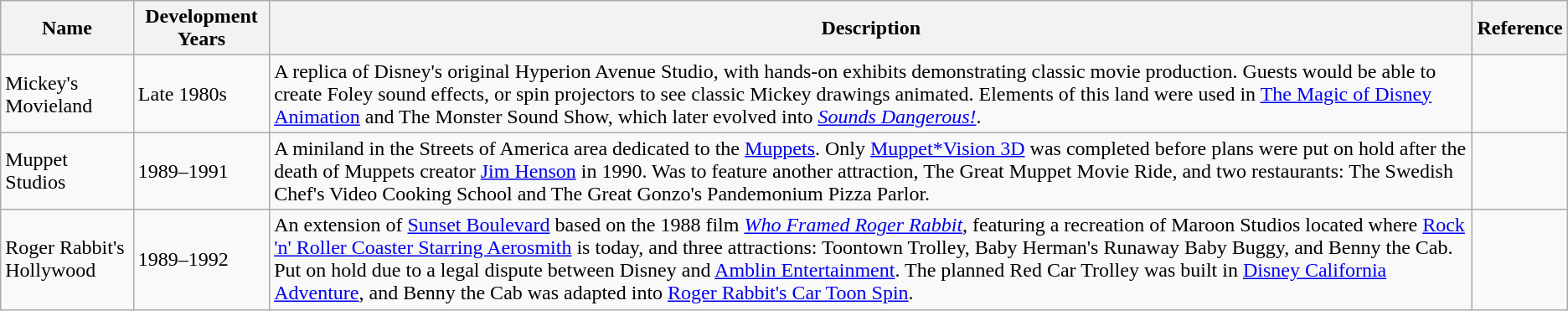<table class="wikitable">
<tr>
<th>Name</th>
<th>Development Years</th>
<th>Description</th>
<th>Reference</th>
</tr>
<tr>
<td>Mickey's Movieland</td>
<td>Late 1980s</td>
<td>A replica of Disney's original Hyperion Avenue Studio, with hands-on exhibits demonstrating classic movie production. Guests would be able to create Foley sound effects, or spin projectors to see classic Mickey drawings animated. Elements of this land were used in <a href='#'>The Magic of Disney Animation</a> and The Monster Sound Show, which later evolved into <em><a href='#'>Sounds Dangerous!</a></em>.</td>
<td></td>
</tr>
<tr>
<td>Muppet Studios</td>
<td>1989–1991</td>
<td>A miniland in the Streets of America area dedicated to the <a href='#'>Muppets</a>. Only <a href='#'>Muppet*Vision 3D</a> was completed before plans were put on hold after the death of Muppets creator <a href='#'>Jim Henson</a> in 1990. Was to feature another attraction, The Great Muppet Movie Ride, and two restaurants: The Swedish Chef's Video Cooking School and The Great Gonzo's Pandemonium Pizza Parlor.</td>
<td></td>
</tr>
<tr>
<td>Roger Rabbit's Hollywood</td>
<td>1989–1992</td>
<td>An extension of <a href='#'>Sunset Boulevard</a> based on the 1988 film <em><a href='#'>Who Framed Roger Rabbit</a></em>, featuring a recreation of Maroon Studios located where <a href='#'>Rock 'n' Roller Coaster Starring Aerosmith</a> is today, and three attractions: Toontown Trolley, Baby Herman's Runaway Baby Buggy, and Benny the Cab. Put on hold due to a legal dispute between Disney and <a href='#'>Amblin Entertainment</a>. The planned Red Car Trolley was built in <a href='#'>Disney California Adventure</a>, and Benny the Cab was adapted into <a href='#'>Roger Rabbit's Car Toon Spin</a>.</td>
<td></td>
</tr>
</table>
